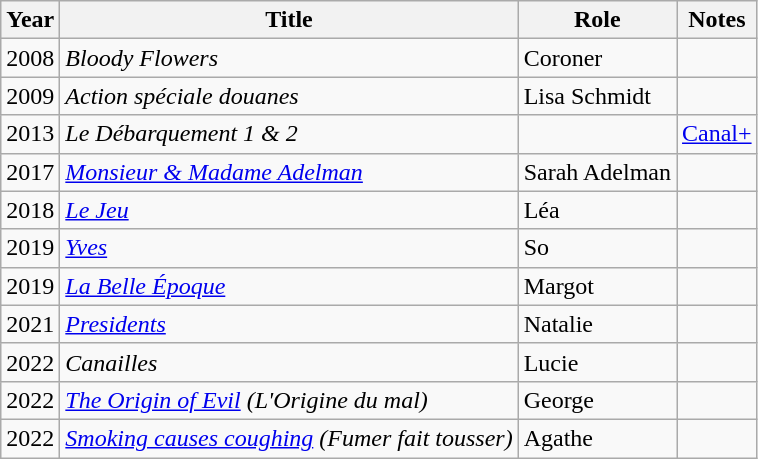<table class="wikitable sortable">
<tr>
<th>Year</th>
<th>Title</th>
<th>Role</th>
<th class="unsortable">Notes</th>
</tr>
<tr>
<td>2008</td>
<td><em>Bloody Flowers</em></td>
<td>Coroner</td>
<td></td>
</tr>
<tr>
<td>2009</td>
<td><em>Action spéciale douanes</em></td>
<td>Lisa Schmidt</td>
<td></td>
</tr>
<tr>
<td>2013</td>
<td><em>Le Débarquement 1 & 2</em></td>
<td></td>
<td><a href='#'>Canal+</a></td>
</tr>
<tr>
<td>2017</td>
<td><em><a href='#'>Monsieur & Madame Adelman</a></em></td>
<td>Sarah Adelman</td>
<td></td>
</tr>
<tr>
<td>2018</td>
<td><em><a href='#'>Le Jeu</a></em></td>
<td>Léa</td>
<td></td>
</tr>
<tr>
<td>2019</td>
<td><em><a href='#'>Yves</a></em></td>
<td>So</td>
<td></td>
</tr>
<tr>
<td>2019</td>
<td><em><a href='#'>La Belle Époque</a></em></td>
<td>Margot</td>
<td></td>
</tr>
<tr>
<td>2021</td>
<td><em><a href='#'>Presidents</a></em></td>
<td>Natalie</td>
<td></td>
</tr>
<tr>
<td>2022</td>
<td><em>Canailles</em></td>
<td>Lucie</td>
<td></td>
</tr>
<tr>
<td>2022</td>
<td><em><a href='#'>The Origin of Evil</a> (L'Origine du mal)</em></td>
<td>George</td>
<td></td>
</tr>
<tr>
<td>2022</td>
<td><em><a href='#'>Smoking causes coughing</a> (Fumer fait tousser)</em></td>
<td>Agathe</td>
<td></td>
</tr>
</table>
